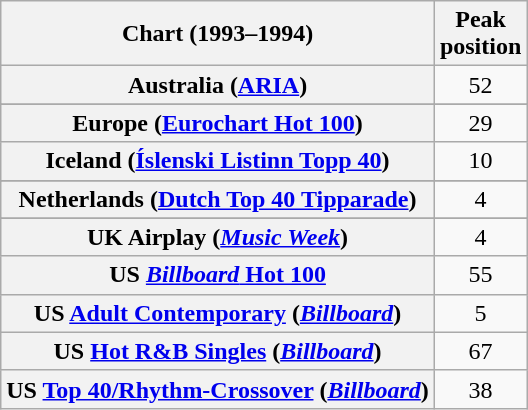<table class="wikitable sortable plainrowheaders" style="text-align:center">
<tr>
<th scope="col">Chart (1993–1994)</th>
<th scope="col">Peak<br>position</th>
</tr>
<tr>
<th scope="row">Australia (<a href='#'>ARIA</a>)</th>
<td>52</td>
</tr>
<tr>
</tr>
<tr>
</tr>
<tr>
<th scope="row">Europe (<a href='#'>Eurochart Hot 100</a>)</th>
<td>29</td>
</tr>
<tr>
<th scope="row">Iceland (<a href='#'>Íslenski Listinn Topp 40</a>)</th>
<td>10</td>
</tr>
<tr>
</tr>
<tr>
<th scope="row">Netherlands (<a href='#'>Dutch Top 40 Tipparade</a>)</th>
<td>4</td>
</tr>
<tr>
</tr>
<tr>
</tr>
<tr>
</tr>
<tr>
<th scope="row">UK Airplay (<em><a href='#'>Music Week</a></em>)</th>
<td>4</td>
</tr>
<tr>
<th scope="row">US <a href='#'><em>Billboard</em> Hot 100</a></th>
<td>55</td>
</tr>
<tr>
<th scope="row">US <a href='#'>Adult Contemporary</a> (<em><a href='#'>Billboard</a></em>)</th>
<td>5</td>
</tr>
<tr>
<th scope="row">US <a href='#'>Hot R&B Singles</a> (<em><a href='#'>Billboard</a></em>)</th>
<td>67</td>
</tr>
<tr>
<th scope="row">US <a href='#'>Top 40/Rhythm-Crossover</a> (<em><a href='#'>Billboard</a></em>)</th>
<td>38</td>
</tr>
</table>
